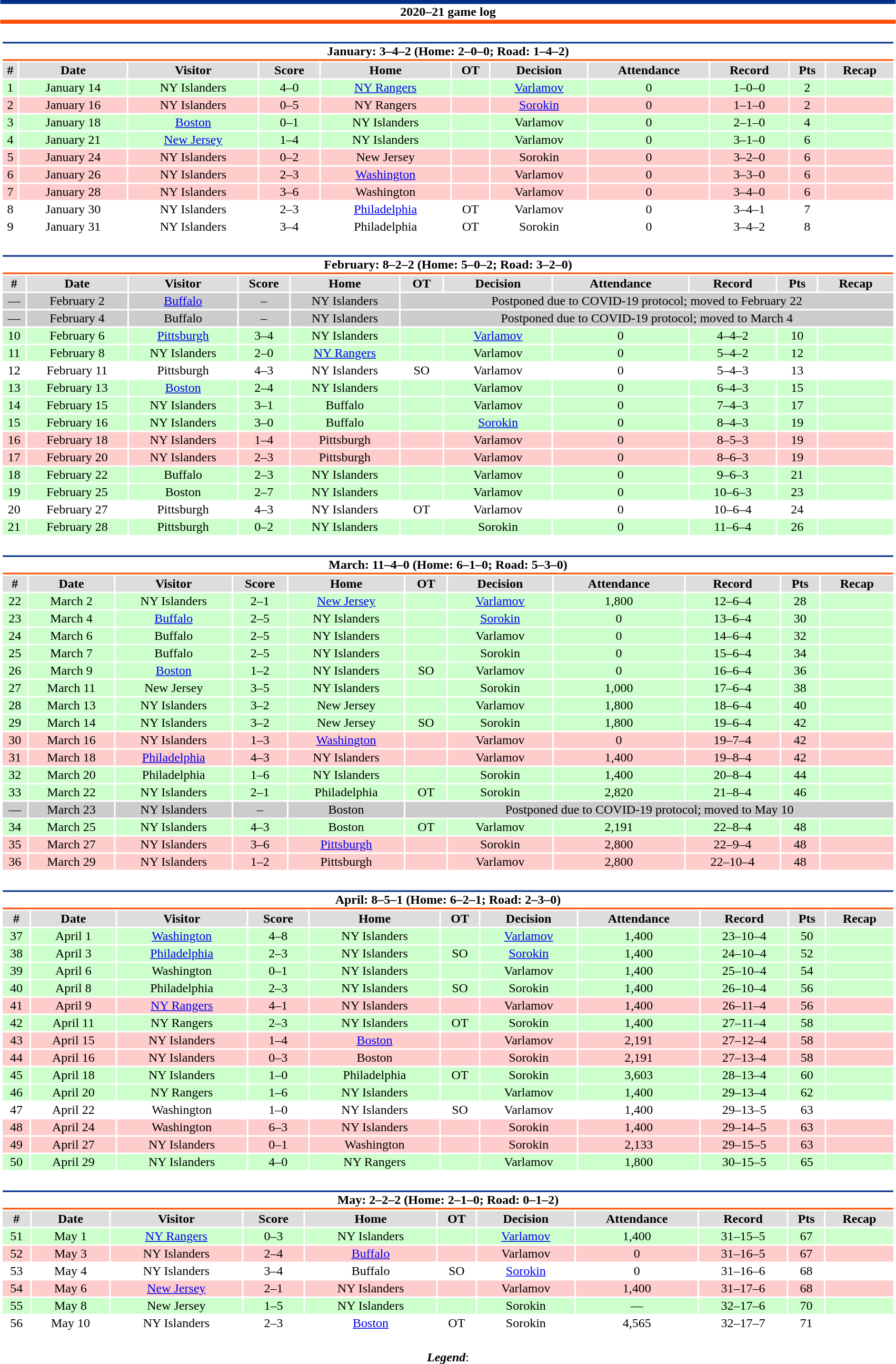<table class="toccolours" style="width:90%; clear:both; margin:1.5em auto; text-align:center;">
<tr>
<th colspan="11" style="background:#FFFFFF; border-top:#003087 5px solid; border-bottom:#FC4C02 5px solid;">2020–21 game log</th>
</tr>
<tr>
<td colspan="11"><br><table class="toccolours collapsible collapsed" style="width:100%;">
<tr>
<th colspan="11" style="background:#FFFFFF; border-top:#003087 2px solid; border-bottom:#FC4C02 2px solid;">January: 3–4–2 (Home: 2–0–0; Road: 1–4–2)</th>
</tr>
<tr style="background:#ddd;">
<th>#</th>
<th>Date</th>
<th>Visitor</th>
<th>Score</th>
<th>Home</th>
<th>OT</th>
<th>Decision</th>
<th>Attendance</th>
<th>Record</th>
<th>Pts</th>
<th>Recap</th>
</tr>
<tr style="background:#cfc;">
<td>1</td>
<td>January 14</td>
<td>NY Islanders</td>
<td>4–0</td>
<td><a href='#'>NY Rangers</a></td>
<td></td>
<td><a href='#'>Varlamov</a></td>
<td>0</td>
<td>1–0–0</td>
<td>2</td>
<td></td>
</tr>
<tr style="background:#fcc;">
<td>2</td>
<td>January 16</td>
<td>NY Islanders</td>
<td>0–5</td>
<td>NY Rangers</td>
<td></td>
<td><a href='#'>Sorokin</a></td>
<td>0</td>
<td>1–1–0</td>
<td>2</td>
<td></td>
</tr>
<tr style="background:#cfc;">
<td>3</td>
<td>January 18</td>
<td><a href='#'>Boston</a></td>
<td>0–1</td>
<td>NY Islanders</td>
<td></td>
<td>Varlamov</td>
<td>0</td>
<td>2–1–0</td>
<td>4</td>
<td></td>
</tr>
<tr style="background:#cfc;">
<td>4</td>
<td>January 21</td>
<td><a href='#'>New Jersey</a></td>
<td>1–4</td>
<td>NY Islanders</td>
<td></td>
<td>Varlamov</td>
<td>0</td>
<td>3–1–0</td>
<td>6</td>
<td></td>
</tr>
<tr style="background:#fcc;">
<td>5</td>
<td>January 24</td>
<td>NY Islanders</td>
<td>0–2</td>
<td>New Jersey</td>
<td></td>
<td>Sorokin</td>
<td>0</td>
<td>3–2–0</td>
<td>6</td>
<td></td>
</tr>
<tr style="background:#fcc;">
<td>6</td>
<td>January 26</td>
<td>NY Islanders</td>
<td>2–3</td>
<td><a href='#'>Washington</a></td>
<td></td>
<td>Varlamov</td>
<td>0</td>
<td>3–3–0</td>
<td>6</td>
<td></td>
</tr>
<tr style="background:#fcc;">
<td>7</td>
<td>January 28</td>
<td>NY Islanders</td>
<td>3–6</td>
<td>Washington</td>
<td></td>
<td>Varlamov</td>
<td>0</td>
<td>3–4–0</td>
<td>6</td>
<td></td>
</tr>
<tr style="background:#fff;">
<td>8</td>
<td>January 30</td>
<td>NY Islanders</td>
<td>2–3</td>
<td><a href='#'>Philadelphia</a></td>
<td>OT</td>
<td>Varlamov</td>
<td>0</td>
<td>3–4–1</td>
<td>7</td>
<td></td>
</tr>
<tr style="background:#fff;">
<td>9</td>
<td>January 31</td>
<td>NY Islanders</td>
<td>3–4</td>
<td>Philadelphia</td>
<td>OT</td>
<td>Sorokin</td>
<td>0</td>
<td>3–4–2</td>
<td>8</td>
<td></td>
</tr>
</table>
</td>
</tr>
<tr>
<td colspan="11"><br><table class="toccolours collapsible collapsed" style="width:100%;">
<tr>
<th colspan="11" style="background:#FFFFFF; border-top:#003087 2px solid; border-bottom:#FC4C02 2px solid;">February: 8–2–2 (Home: 5–0–2; Road: 3–2–0)</th>
</tr>
<tr style="background:#ddd;">
<th>#</th>
<th>Date</th>
<th>Visitor</th>
<th>Score</th>
<th>Home</th>
<th>OT</th>
<th>Decision</th>
<th>Attendance</th>
<th>Record</th>
<th>Pts</th>
<th>Recap</th>
</tr>
<tr style="background:#ccc;">
<td>—</td>
<td>February 2</td>
<td><a href='#'>Buffalo</a></td>
<td>–</td>
<td>NY Islanders</td>
<td colspan="6">Postponed due to COVID-19 protocol; moved to February 22</td>
</tr>
<tr style="background:#ccc;">
<td>—</td>
<td>February 4</td>
<td>Buffalo</td>
<td>–</td>
<td>NY Islanders</td>
<td colspan="6">Postponed due to COVID-19 protocol; moved to March 4</td>
</tr>
<tr style="background:#cfc;">
<td>10</td>
<td>February 6</td>
<td><a href='#'>Pittsburgh</a></td>
<td>3–4</td>
<td>NY Islanders</td>
<td></td>
<td><a href='#'>Varlamov</a></td>
<td>0</td>
<td>4–4–2</td>
<td>10</td>
<td></td>
</tr>
<tr style="background:#cfc;">
<td>11</td>
<td>February 8</td>
<td>NY Islanders</td>
<td>2–0</td>
<td><a href='#'>NY Rangers</a></td>
<td></td>
<td>Varlamov</td>
<td>0</td>
<td>5–4–2</td>
<td>12</td>
<td></td>
</tr>
<tr style="background:#fff;">
<td>12</td>
<td>February 11</td>
<td>Pittsburgh</td>
<td>4–3</td>
<td>NY Islanders</td>
<td>SO</td>
<td>Varlamov</td>
<td>0</td>
<td>5–4–3</td>
<td>13</td>
<td></td>
</tr>
<tr style="background:#cfc;">
<td>13</td>
<td>February 13</td>
<td><a href='#'>Boston</a></td>
<td>2–4</td>
<td>NY Islanders</td>
<td></td>
<td>Varlamov</td>
<td>0</td>
<td>6–4–3</td>
<td>15</td>
<td></td>
</tr>
<tr style="background:#cfc;">
<td>14</td>
<td>February 15</td>
<td>NY Islanders</td>
<td>3–1</td>
<td>Buffalo</td>
<td></td>
<td>Varlamov</td>
<td>0</td>
<td>7–4–3</td>
<td>17</td>
<td></td>
</tr>
<tr style="background:#cfc;">
<td>15</td>
<td>February 16</td>
<td>NY Islanders</td>
<td>3–0</td>
<td>Buffalo</td>
<td></td>
<td><a href='#'>Sorokin</a></td>
<td>0</td>
<td>8–4–3</td>
<td>19</td>
<td></td>
</tr>
<tr style="background:#fcc;">
<td>16</td>
<td>February 18</td>
<td>NY Islanders</td>
<td>1–4</td>
<td>Pittsburgh</td>
<td></td>
<td>Varlamov</td>
<td>0</td>
<td>8–5–3</td>
<td>19</td>
<td></td>
</tr>
<tr style="background:#fcc;">
<td>17</td>
<td>February 20</td>
<td>NY Islanders</td>
<td>2–3</td>
<td>Pittsburgh</td>
<td></td>
<td>Varlamov</td>
<td>0</td>
<td>8–6–3</td>
<td>19</td>
<td></td>
</tr>
<tr style="background:#cfc;">
<td>18</td>
<td>February 22</td>
<td>Buffalo</td>
<td>2–3</td>
<td>NY Islanders</td>
<td></td>
<td>Varlamov</td>
<td>0</td>
<td>9–6–3</td>
<td>21</td>
<td></td>
</tr>
<tr style="background:#cfc;">
<td>19</td>
<td>February 25</td>
<td>Boston</td>
<td>2–7</td>
<td>NY Islanders</td>
<td></td>
<td>Varlamov</td>
<td>0</td>
<td>10–6–3</td>
<td>23</td>
<td></td>
</tr>
<tr style="background:#fff;">
<td>20</td>
<td>February 27</td>
<td>Pittsburgh</td>
<td>4–3</td>
<td>NY Islanders</td>
<td>OT</td>
<td>Varlamov</td>
<td>0</td>
<td>10–6–4</td>
<td>24</td>
<td></td>
</tr>
<tr style="background:#cfc;">
<td>21</td>
<td>February 28</td>
<td>Pittsburgh</td>
<td>0–2</td>
<td>NY Islanders</td>
<td></td>
<td>Sorokin</td>
<td>0</td>
<td>11–6–4</td>
<td>26</td>
<td></td>
</tr>
</table>
</td>
</tr>
<tr>
<td colspan="11"><br><table class="toccolours collapsible collapsed" style="width:100%;">
<tr>
<th colspan="11" style="background:#FFFFFF; border-top:#003087 2px solid; border-bottom:#FC4C02 2px solid;">March: 11–4–0 (Home: 6–1–0; Road: 5–3–0)</th>
</tr>
<tr style="background:#ddd;">
<th>#</th>
<th>Date</th>
<th>Visitor</th>
<th>Score</th>
<th>Home</th>
<th>OT</th>
<th>Decision</th>
<th>Attendance</th>
<th>Record</th>
<th>Pts</th>
<th>Recap</th>
</tr>
<tr style="background:#cfc;">
<td>22</td>
<td>March 2</td>
<td>NY Islanders</td>
<td>2–1</td>
<td><a href='#'>New Jersey</a></td>
<td></td>
<td><a href='#'>Varlamov</a></td>
<td>1,800</td>
<td>12–6–4</td>
<td>28</td>
<td></td>
</tr>
<tr style="background:#cfc;">
<td>23</td>
<td>March 4</td>
<td><a href='#'>Buffalo</a></td>
<td>2–5</td>
<td>NY Islanders</td>
<td></td>
<td><a href='#'>Sorokin</a></td>
<td>0</td>
<td>13–6–4</td>
<td>30</td>
<td></td>
</tr>
<tr style="background:#cfc;">
<td>24</td>
<td>March 6</td>
<td>Buffalo</td>
<td>2–5</td>
<td>NY Islanders</td>
<td></td>
<td>Varlamov</td>
<td>0</td>
<td>14–6–4</td>
<td>32</td>
<td></td>
</tr>
<tr style="background:#cfc;">
<td>25</td>
<td>March 7</td>
<td>Buffalo</td>
<td>2–5</td>
<td>NY Islanders</td>
<td></td>
<td>Sorokin</td>
<td>0</td>
<td>15–6–4</td>
<td>34</td>
<td></td>
</tr>
<tr style="background:#cfc;">
<td>26</td>
<td>March 9</td>
<td><a href='#'>Boston</a></td>
<td>1–2</td>
<td>NY Islanders</td>
<td>SO</td>
<td>Varlamov</td>
<td>0</td>
<td>16–6–4</td>
<td>36</td>
<td></td>
</tr>
<tr style="background:#cfc;">
<td>27</td>
<td>March 11</td>
<td>New Jersey</td>
<td>3–5</td>
<td>NY Islanders</td>
<td></td>
<td>Sorokin</td>
<td>1,000</td>
<td>17–6–4</td>
<td>38</td>
<td></td>
</tr>
<tr style="background:#cfc;">
<td>28</td>
<td>March 13</td>
<td>NY Islanders</td>
<td>3–2</td>
<td>New Jersey</td>
<td></td>
<td>Varlamov</td>
<td>1,800</td>
<td>18–6–4</td>
<td>40</td>
<td></td>
</tr>
<tr style="background:#cfc;">
<td>29</td>
<td>March 14</td>
<td>NY Islanders</td>
<td>3–2</td>
<td>New Jersey</td>
<td>SO</td>
<td>Sorokin</td>
<td>1,800</td>
<td>19–6–4</td>
<td>42</td>
<td></td>
</tr>
<tr style="background:#fcc;">
<td>30</td>
<td>March 16</td>
<td>NY Islanders</td>
<td>1–3</td>
<td><a href='#'>Washington</a></td>
<td></td>
<td>Varlamov</td>
<td>0</td>
<td>19–7–4</td>
<td>42</td>
<td></td>
</tr>
<tr style="background:#fcc;">
<td>31</td>
<td>March 18</td>
<td><a href='#'>Philadelphia</a></td>
<td>4–3</td>
<td>NY Islanders</td>
<td></td>
<td>Varlamov</td>
<td>1,400</td>
<td>19–8–4</td>
<td>42</td>
<td></td>
</tr>
<tr style="background:#cfc;">
<td>32</td>
<td>March 20</td>
<td>Philadelphia</td>
<td>1–6</td>
<td>NY Islanders</td>
<td></td>
<td>Sorokin</td>
<td>1,400</td>
<td>20–8–4</td>
<td>44</td>
<td></td>
</tr>
<tr style="background:#cfc;">
<td>33</td>
<td>March 22</td>
<td>NY Islanders</td>
<td>2–1</td>
<td>Philadelphia</td>
<td>OT</td>
<td>Sorokin</td>
<td>2,820</td>
<td>21–8–4</td>
<td>46</td>
<td></td>
</tr>
<tr style="background:#ccc;">
<td>—</td>
<td>March 23</td>
<td>NY Islanders</td>
<td>–</td>
<td>Boston</td>
<td colspan="6">Postponed due to COVID-19 protocol; moved to May 10</td>
</tr>
<tr style="background:#cfc;">
<td>34</td>
<td>March 25</td>
<td>NY Islanders</td>
<td>4–3</td>
<td>Boston</td>
<td>OT</td>
<td>Varlamov</td>
<td>2,191</td>
<td>22–8–4</td>
<td>48</td>
<td></td>
</tr>
<tr style="background:#fcc;">
<td>35</td>
<td>March 27</td>
<td>NY Islanders</td>
<td>3–6</td>
<td><a href='#'>Pittsburgh</a></td>
<td></td>
<td>Sorokin</td>
<td>2,800</td>
<td>22–9–4</td>
<td>48</td>
<td></td>
</tr>
<tr style="background:#fcc;">
<td>36</td>
<td>March 29</td>
<td>NY Islanders</td>
<td>1–2</td>
<td>Pittsburgh</td>
<td></td>
<td>Varlamov</td>
<td>2,800</td>
<td>22–10–4</td>
<td>48</td>
<td></td>
</tr>
</table>
</td>
</tr>
<tr>
<td colspan="11"><br><table class="toccolours collapsible collapsed" style="width:100%;">
<tr>
<th colspan="11" style="background:#FFFFFF; border-top:#003087 2px solid; border-bottom:#FC4C02 2px solid;">April: 8–5–1 (Home: 6–2–1; Road: 2–3–0)</th>
</tr>
<tr style="background:#ddd;">
<th>#</th>
<th>Date</th>
<th>Visitor</th>
<th>Score</th>
<th>Home</th>
<th>OT</th>
<th>Decision</th>
<th>Attendance</th>
<th>Record</th>
<th>Pts</th>
<th>Recap</th>
</tr>
<tr style="background:#cfc;">
<td>37</td>
<td>April 1</td>
<td><a href='#'>Washington</a></td>
<td>4–8</td>
<td>NY Islanders</td>
<td></td>
<td><a href='#'>Varlamov</a></td>
<td>1,400</td>
<td>23–10–4</td>
<td>50</td>
<td></td>
</tr>
<tr style="background:#cfc;">
<td>38</td>
<td>April 3</td>
<td><a href='#'>Philadelphia</a></td>
<td>2–3</td>
<td>NY Islanders</td>
<td>SO</td>
<td><a href='#'>Sorokin</a></td>
<td>1,400</td>
<td>24–10–4</td>
<td>52</td>
<td></td>
</tr>
<tr style="background:#cfc;">
<td>39</td>
<td>April 6</td>
<td>Washington</td>
<td>0–1</td>
<td>NY Islanders</td>
<td></td>
<td>Varlamov</td>
<td>1,400</td>
<td>25–10–4</td>
<td>54</td>
<td></td>
</tr>
<tr style="background:#cfc;">
<td>40</td>
<td>April 8</td>
<td>Philadelphia</td>
<td>2–3</td>
<td>NY Islanders</td>
<td>SO</td>
<td>Sorokin</td>
<td>1,400</td>
<td>26–10–4</td>
<td>56</td>
<td></td>
</tr>
<tr style="background:#fcc;">
<td>41</td>
<td>April 9</td>
<td><a href='#'>NY Rangers</a></td>
<td>4–1</td>
<td>NY Islanders</td>
<td></td>
<td>Varlamov</td>
<td>1,400</td>
<td>26–11–4</td>
<td>56</td>
<td></td>
</tr>
<tr style="background:#cfc;">
<td>42</td>
<td>April 11</td>
<td>NY Rangers</td>
<td>2–3</td>
<td>NY Islanders</td>
<td>OT</td>
<td>Sorokin</td>
<td>1,400</td>
<td>27–11–4</td>
<td>58</td>
<td></td>
</tr>
<tr style="background:#fcc;">
<td>43</td>
<td>April 15</td>
<td>NY Islanders</td>
<td>1–4</td>
<td><a href='#'>Boston</a></td>
<td></td>
<td>Varlamov</td>
<td>2,191</td>
<td>27–12–4</td>
<td>58</td>
<td></td>
</tr>
<tr style="background:#fcc;">
<td>44</td>
<td>April 16</td>
<td>NY Islanders</td>
<td>0–3</td>
<td>Boston</td>
<td></td>
<td>Sorokin</td>
<td>2,191</td>
<td>27–13–4</td>
<td>58</td>
<td></td>
</tr>
<tr style="background:#cfc;">
<td>45</td>
<td>April 18</td>
<td>NY Islanders</td>
<td>1–0</td>
<td>Philadelphia</td>
<td>OT</td>
<td>Sorokin</td>
<td>3,603</td>
<td>28–13–4</td>
<td>60</td>
<td></td>
</tr>
<tr style="background:#cfc;">
<td>46</td>
<td>April 20</td>
<td>NY Rangers</td>
<td>1–6</td>
<td>NY Islanders</td>
<td></td>
<td>Varlamov</td>
<td>1,400</td>
<td>29–13–4</td>
<td>62</td>
<td></td>
</tr>
<tr style="background:#fff;">
<td>47</td>
<td>April 22</td>
<td>Washington</td>
<td>1–0</td>
<td>NY Islanders</td>
<td>SO</td>
<td>Varlamov</td>
<td>1,400</td>
<td>29–13–5</td>
<td>63</td>
<td></td>
</tr>
<tr style="background:#fcc;">
<td>48</td>
<td>April 24</td>
<td>Washington</td>
<td>6–3</td>
<td>NY Islanders</td>
<td></td>
<td>Sorokin</td>
<td>1,400</td>
<td>29–14–5</td>
<td>63</td>
<td></td>
</tr>
<tr style="background:#fcc;">
<td>49</td>
<td>April 27</td>
<td>NY Islanders</td>
<td>0–1</td>
<td>Washington</td>
<td></td>
<td>Sorokin</td>
<td>2,133</td>
<td>29–15–5</td>
<td>63</td>
<td></td>
</tr>
<tr style="background:#cfc;">
<td>50</td>
<td>April 29</td>
<td>NY Islanders</td>
<td>4–0</td>
<td>NY Rangers</td>
<td></td>
<td>Varlamov</td>
<td>1,800</td>
<td>30–15–5</td>
<td>65</td>
<td></td>
</tr>
</table>
</td>
</tr>
<tr>
<td colspan="11"><br><table class="toccolours collapsible collapsed" style="width:100%;">
<tr>
<th colspan="11" style="background:#FFFFFF; border-top:#003087 2px solid; border-bottom:#FC4C02 2px solid;">May: 2–2–2 (Home: 2–1–0; Road: 0–1–2)</th>
</tr>
<tr style="background:#ddd;">
<th>#</th>
<th>Date</th>
<th>Visitor</th>
<th>Score</th>
<th>Home</th>
<th>OT</th>
<th>Decision</th>
<th>Attendance</th>
<th>Record</th>
<th>Pts</th>
<th>Recap</th>
</tr>
<tr style="background:#cfc;">
<td>51</td>
<td>May 1</td>
<td><a href='#'>NY Rangers</a></td>
<td>0–3</td>
<td>NY Islanders</td>
<td></td>
<td><a href='#'>Varlamov</a></td>
<td>1,400</td>
<td>31–15–5</td>
<td>67</td>
<td></td>
</tr>
<tr style="background:#fcc;">
<td>52</td>
<td>May 3</td>
<td>NY Islanders</td>
<td>2–4</td>
<td><a href='#'>Buffalo</a></td>
<td></td>
<td>Varlamov</td>
<td>0</td>
<td>31–16–5</td>
<td>67</td>
<td></td>
</tr>
<tr style="background:#fff;">
<td>53</td>
<td>May 4</td>
<td>NY Islanders</td>
<td>3–4</td>
<td>Buffalo</td>
<td>SO</td>
<td><a href='#'>Sorokin</a></td>
<td>0</td>
<td>31–16–6</td>
<td>68</td>
<td></td>
</tr>
<tr style="background:#fcc;">
<td>54</td>
<td>May 6</td>
<td><a href='#'>New Jersey</a></td>
<td>2–1</td>
<td>NY Islanders</td>
<td></td>
<td>Varlamov</td>
<td>1,400</td>
<td>31–17–6</td>
<td>68</td>
<td></td>
</tr>
<tr style="background:#cfc;">
<td>55</td>
<td>May 8</td>
<td>New Jersey</td>
<td>1–5</td>
<td>NY Islanders</td>
<td></td>
<td>Sorokin</td>
<td>—</td>
<td>32–17–6</td>
<td>70</td>
<td></td>
</tr>
<tr style="background:#fff;">
<td>56</td>
<td>May 10</td>
<td>NY Islanders</td>
<td>2–3</td>
<td><a href='#'>Boston</a></td>
<td>OT</td>
<td>Sorokin</td>
<td>4,565</td>
<td>32–17–7</td>
<td>71</td>
<td></td>
</tr>
</table>
</td>
</tr>
<tr>
<td colspan="11" style="text-align:center;"><br><strong><em>Legend</em></strong>:



</td>
</tr>
</table>
